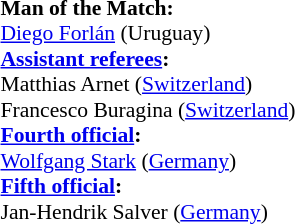<table style="width:50%;font-size: 90%">
<tr>
<td><br><strong>Man of the Match:</strong>
<br><a href='#'>Diego Forlán</a> (Uruguay)<br><strong><a href='#'>Assistant referees</a>:</strong>
<br>Matthias Arnet (<a href='#'>Switzerland</a>)
<br>Francesco Buragina (<a href='#'>Switzerland</a>)
<br><strong><a href='#'>Fourth official</a>:</strong>
<br><a href='#'>Wolfgang Stark</a> (<a href='#'>Germany</a>)
<br><strong><a href='#'>Fifth official</a>:</strong>
<br>Jan-Hendrik Salver (<a href='#'>Germany</a>)</td>
</tr>
</table>
